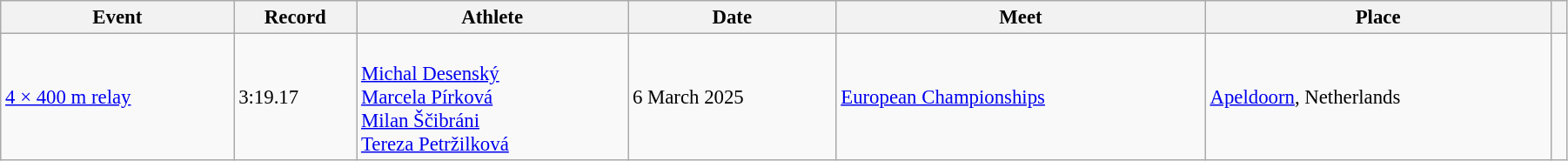<table class="wikitable" style="font-size:95%; width: 95%;">
<tr>
<th>Event</th>
<th>Record</th>
<th>Athlete</th>
<th>Date</th>
<th>Meet</th>
<th>Place</th>
<th></th>
</tr>
<tr>
<td><a href='#'>4 × 400 m relay</a></td>
<td>3:19.17</td>
<td><br><a href='#'>Michal Desenský</a><br><a href='#'>Marcela Pírková</a><br><a href='#'>Milan Ščibráni</a><br><a href='#'>Tereza Petržilková</a></td>
<td>6 March 2025</td>
<td><a href='#'>European Championships</a></td>
<td><a href='#'>Apeldoorn</a>, Netherlands</td>
<td></td>
</tr>
</table>
